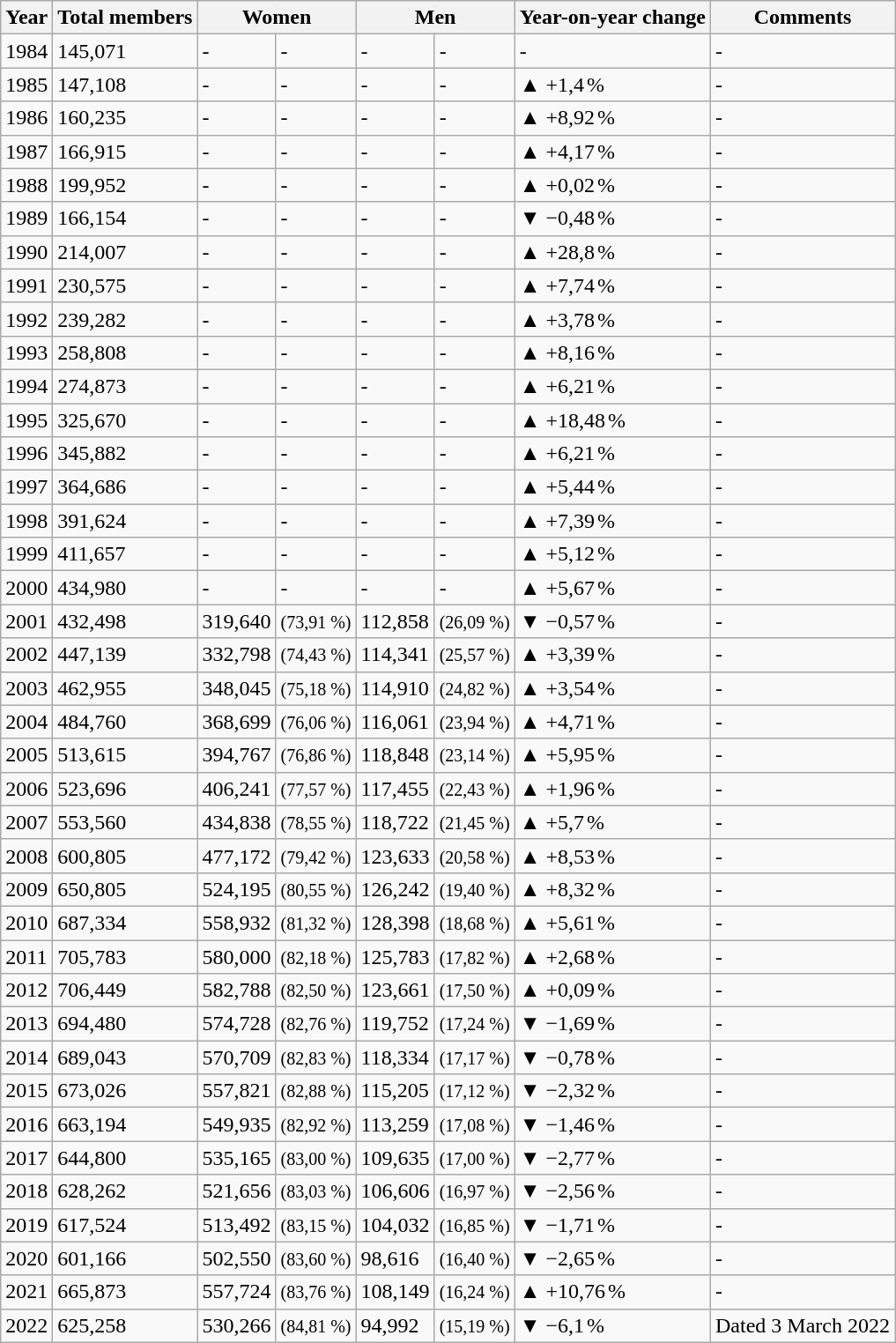<table class="wikitable">
<tr>
<th>Year</th>
<th>Total members</th>
<th colspan="2">Women</th>
<th colspan="2">Men</th>
<th>Year-on-year change</th>
<th>Comments</th>
</tr>
<tr>
<td>1984</td>
<td>145,071</td>
<td>-</td>
<td>-</td>
<td>-</td>
<td>-</td>
<td>-</td>
<td>-</td>
</tr>
<tr>
<td>1985</td>
<td>147,108</td>
<td>-</td>
<td>-</td>
<td>-</td>
<td>-</td>
<td><abbr>▲</abbr> +1,4 %</td>
<td>-</td>
</tr>
<tr>
<td>1986</td>
<td>160,235</td>
<td>-</td>
<td>-</td>
<td>-</td>
<td>-</td>
<td><abbr>▲</abbr> +8,92 %</td>
<td>-</td>
</tr>
<tr>
<td>1987</td>
<td>166,915</td>
<td>-</td>
<td>-</td>
<td>-</td>
<td>-</td>
<td><abbr>▲</abbr> +4,17 %</td>
<td>-</td>
</tr>
<tr>
<td>1988</td>
<td>199,952</td>
<td>-</td>
<td>-</td>
<td>-</td>
<td>-</td>
<td><abbr>▲</abbr> +0,02 %</td>
<td>-</td>
</tr>
<tr>
<td>1989</td>
<td>166,154</td>
<td>-</td>
<td>-</td>
<td>-</td>
<td>-</td>
<td><abbr>▼</abbr> −0,48 %</td>
<td>-</td>
</tr>
<tr>
<td>1990</td>
<td>214,007</td>
<td>-</td>
<td>-</td>
<td>-</td>
<td>-</td>
<td><abbr>▲</abbr> +28,8 %</td>
<td>-</td>
</tr>
<tr>
<td>1991</td>
<td>230,575</td>
<td>-</td>
<td>-</td>
<td>-</td>
<td>-</td>
<td><abbr>▲</abbr> +7,74 %</td>
<td>-</td>
</tr>
<tr>
<td>1992</td>
<td>239,282</td>
<td>-</td>
<td>-</td>
<td>-</td>
<td>-</td>
<td><abbr>▲</abbr> +3,78 %</td>
<td>-</td>
</tr>
<tr>
<td>1993</td>
<td>258,808</td>
<td>-</td>
<td>-</td>
<td>-</td>
<td>-</td>
<td><abbr>▲</abbr> +8,16 %</td>
<td>-</td>
</tr>
<tr>
<td>1994</td>
<td>274,873</td>
<td>-</td>
<td>-</td>
<td>-</td>
<td>-</td>
<td><abbr>▲</abbr> +6,21 %</td>
<td>-</td>
</tr>
<tr>
<td>1995</td>
<td>325,670</td>
<td>-</td>
<td>-</td>
<td>-</td>
<td>-</td>
<td><abbr>▲</abbr> +18,48 %</td>
<td>-</td>
</tr>
<tr>
<td>1996</td>
<td>345,882</td>
<td>-</td>
<td>-</td>
<td>-</td>
<td>-</td>
<td><abbr>▲</abbr> +6,21 %</td>
<td>-</td>
</tr>
<tr>
<td>1997</td>
<td>364,686</td>
<td>-</td>
<td>-</td>
<td>-</td>
<td>-</td>
<td><abbr>▲</abbr> +5,44 %</td>
<td>-</td>
</tr>
<tr>
<td>1998</td>
<td>391,624</td>
<td>-</td>
<td>-</td>
<td>-</td>
<td>-</td>
<td><abbr>▲</abbr> +7,39 %</td>
<td>-</td>
</tr>
<tr>
<td>1999</td>
<td>411,657</td>
<td>-</td>
<td>-</td>
<td>-</td>
<td>-</td>
<td><abbr>▲</abbr> +5,12 %</td>
<td>-</td>
</tr>
<tr>
<td>2000</td>
<td>434,980</td>
<td>-</td>
<td>-</td>
<td>-</td>
<td>-</td>
<td><abbr>▲</abbr> +5,67 %</td>
<td>-</td>
</tr>
<tr>
<td>2001</td>
<td>432,498</td>
<td>319,640</td>
<td><small>(73,91 %)</small></td>
<td>112,858</td>
<td><small>(26,09 %)</small></td>
<td><abbr>▼</abbr> −0,57 %</td>
<td>-</td>
</tr>
<tr>
<td>2002</td>
<td>447,139</td>
<td>332,798</td>
<td><small>(74,43 %)</small></td>
<td>114,341</td>
<td><small>(25,57 %)</small></td>
<td><abbr>▲</abbr> +3,39 %</td>
<td>-</td>
</tr>
<tr>
<td>2003</td>
<td>462,955</td>
<td>348,045</td>
<td><small>(75,18 %)</small></td>
<td>114,910</td>
<td><small>(24,82 %)</small></td>
<td><abbr>▲</abbr> +3,54 %</td>
<td>-</td>
</tr>
<tr>
<td>2004</td>
<td>484,760</td>
<td>368,699</td>
<td><small>(76,06 %)</small></td>
<td>116,061</td>
<td><small>(23,94 %)</small></td>
<td><abbr>▲</abbr> +4,71 %</td>
<td>-</td>
</tr>
<tr>
<td>2005</td>
<td>513,615</td>
<td>394,767</td>
<td><small>(76,86 %)</small></td>
<td>118,848</td>
<td><small>(23,14 %)</small></td>
<td><abbr>▲</abbr> +5,95 %</td>
<td>-</td>
</tr>
<tr>
<td>2006</td>
<td>523,696</td>
<td>406,241</td>
<td><small>(77,57 %)</small></td>
<td>117,455</td>
<td><small>(22,43 %)</small></td>
<td><abbr>▲</abbr> +1,96 %</td>
<td>-</td>
</tr>
<tr>
<td>2007</td>
<td>553,560</td>
<td>434,838</td>
<td><small>(78,55 %)</small></td>
<td>118,722</td>
<td><small>(21,45 %)</small></td>
<td><abbr>▲</abbr> +5,7 %</td>
<td>-</td>
</tr>
<tr>
<td>2008</td>
<td>600,805</td>
<td>477,172</td>
<td><small>(79,42 %)</small></td>
<td>123,633</td>
<td><small>(20,58 %)</small></td>
<td><abbr>▲</abbr> +8,53 %</td>
<td>-</td>
</tr>
<tr>
<td>2009</td>
<td>650,805</td>
<td>524,195</td>
<td><small>(80,55 %)</small></td>
<td>126,242</td>
<td><small>(19,40 %)</small></td>
<td><abbr>▲</abbr> +8,32 %</td>
<td>-</td>
</tr>
<tr>
<td>2010</td>
<td>687,334</td>
<td>558,932</td>
<td><small>(81,32 %)</small></td>
<td>128,398</td>
<td><small>(18,68 %)</small></td>
<td><abbr>▲</abbr> +5,61 %</td>
<td>-</td>
</tr>
<tr>
<td>2011</td>
<td>705,783</td>
<td>580,000</td>
<td><small>(82,18 %)</small></td>
<td>125,783</td>
<td><small>(17,82 %)</small></td>
<td><abbr>▲</abbr> +2,68 %</td>
<td>-</td>
</tr>
<tr>
<td>2012</td>
<td>706,449</td>
<td>582,788</td>
<td><small>(82,50 %)</small></td>
<td>123,661</td>
<td><small>(17,50 %)</small></td>
<td><abbr>▲</abbr> +0,09 %</td>
<td>-</td>
</tr>
<tr>
<td>2013</td>
<td>694,480</td>
<td>574,728</td>
<td><small>(82,76 %)</small></td>
<td>119,752</td>
<td><small>(17,24 %)</small></td>
<td><abbr>▼</abbr> −1,69 %</td>
<td>-</td>
</tr>
<tr>
<td>2014</td>
<td>689,043</td>
<td>570,709</td>
<td><small>(82,83 %)</small></td>
<td>118,334</td>
<td><small>(17,17 %)</small></td>
<td><abbr>▼</abbr> −0,78 %</td>
<td>-</td>
</tr>
<tr>
<td>2015</td>
<td>673,026</td>
<td>557,821</td>
<td><small>(82,88 %)</small></td>
<td>115,205</td>
<td><small>(17,12 %)</small></td>
<td><abbr>▼</abbr> −2,32 %</td>
<td>-</td>
</tr>
<tr>
<td>2016</td>
<td>663,194</td>
<td>549,935</td>
<td><small>(82,92 %)</small></td>
<td>113,259</td>
<td><small>(17,08 %)</small></td>
<td><abbr>▼</abbr> −1,46 %</td>
<td>-</td>
</tr>
<tr>
<td>2017</td>
<td>644,800</td>
<td>535,165</td>
<td><small>(83,00 %)</small></td>
<td>109,635</td>
<td><small>(17,00 %)</small></td>
<td><abbr>▼</abbr> −2,77 %</td>
<td>-</td>
</tr>
<tr>
<td>2018</td>
<td>628,262</td>
<td>521,656</td>
<td><small>(83,03 %)</small></td>
<td>106,606</td>
<td><small>(16,97 %)</small></td>
<td><abbr>▼</abbr> −2,56 %</td>
<td>-</td>
</tr>
<tr>
<td>2019</td>
<td>617,524</td>
<td>513,492</td>
<td><small>(83,15 %)</small></td>
<td>104,032</td>
<td><small>(16,85 %)</small></td>
<td><abbr>▼</abbr> −1,71 %</td>
<td>-</td>
</tr>
<tr>
<td>2020</td>
<td>601,166</td>
<td>502,550</td>
<td><small>(83,60 %)</small></td>
<td>98,616</td>
<td><small>(16,40 %)</small></td>
<td><abbr>▼</abbr> −2,65 %</td>
<td>-</td>
</tr>
<tr>
<td>2021</td>
<td>665,873</td>
<td>557,724</td>
<td><small>(83,76 %)</small></td>
<td>108,149</td>
<td><small>(16,24 %)</small></td>
<td><abbr>▲</abbr> +10,76 %</td>
<td>-</td>
</tr>
<tr>
<td>2022</td>
<td>625,258</td>
<td>530,266</td>
<td><small>(84,81 %)</small></td>
<td>94,992</td>
<td><small>(15,19 %)</small></td>
<td><abbr>▼</abbr> −6,1 %</td>
<td>Dated 3 March 2022</td>
</tr>
</table>
